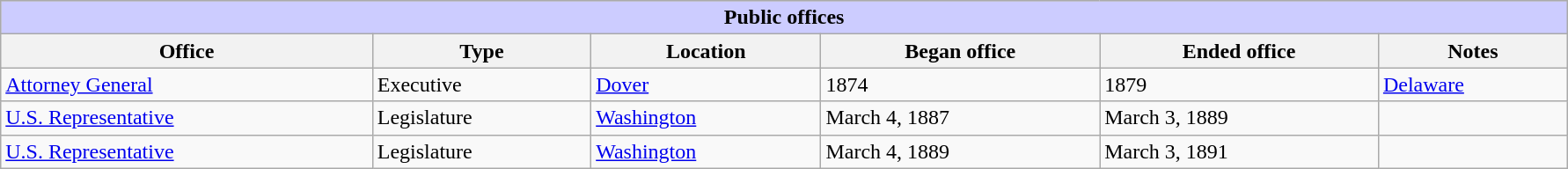<table class=wikitable style="width: 94%" style="text-align: center;" align="center">
<tr bgcolor=#cccccc>
<th colspan=7 style="background: #ccccff;">Public offices</th>
</tr>
<tr>
<th><strong>Office</strong></th>
<th><strong>Type</strong></th>
<th><strong>Location</strong></th>
<th><strong>Began office</strong></th>
<th><strong>Ended office</strong></th>
<th><strong>Notes</strong></th>
</tr>
<tr>
<td><a href='#'>Attorney General</a></td>
<td>Executive</td>
<td><a href='#'>Dover</a></td>
<td>1874</td>
<td>1879</td>
<td><a href='#'>Delaware</a></td>
</tr>
<tr>
<td><a href='#'>U.S. Representative</a></td>
<td>Legislature</td>
<td><a href='#'>Washington</a></td>
<td>March 4, 1887</td>
<td>March 3, 1889</td>
<td></td>
</tr>
<tr>
<td><a href='#'>U.S. Representative</a></td>
<td>Legislature</td>
<td><a href='#'>Washington</a></td>
<td>March 4, 1889</td>
<td>March 3, 1891</td>
<td></td>
</tr>
</table>
